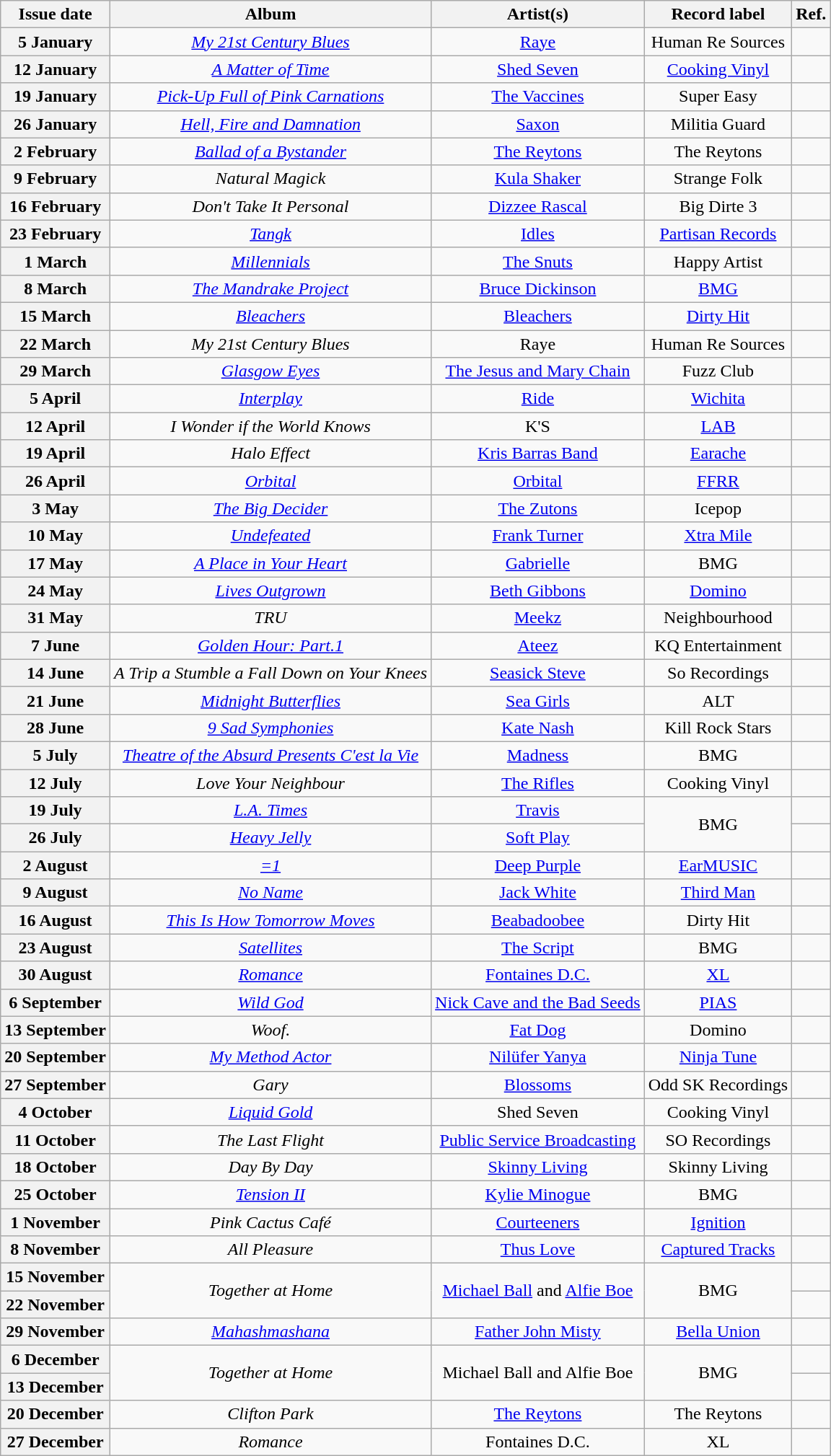<table class="wikitable plainrowheaders">
<tr>
<th scope=col>Issue date</th>
<th scope=col>Album</th>
<th scope=col>Artist(s)</th>
<th scope=col>Record label</th>
<th scope=col>Ref.</th>
</tr>
<tr>
<th scope=row>5 January</th>
<td align=center><em><a href='#'>My 21st Century Blues</a></em></td>
<td align=center><a href='#'>Raye</a></td>
<td align=center>Human Re Sources</td>
<td align=center"></td>
</tr>
<tr>
<th scope=row>12 January </th>
<td align=center><em><a href='#'>A Matter of Time</a></em></td>
<td align=center><a href='#'>Shed Seven</a></td>
<td align=center><a href='#'>Cooking Vinyl</a></td>
<td align=center"></td>
</tr>
<tr>
<th scope=row>19 January</th>
<td align=center><em><a href='#'>Pick-Up Full of Pink Carnations</a></em></td>
<td align=center><a href='#'>The Vaccines</a></td>
<td align=center>Super Easy</td>
<td align=center"></td>
</tr>
<tr>
<th scope=row>26 January</th>
<td align=center><em><a href='#'>Hell, Fire and Damnation</a></em></td>
<td align=center><a href='#'>Saxon</a></td>
<td align=center>Militia Guard</td>
<td align=center"></td>
</tr>
<tr>
<th scope=row>2 February</th>
<td align=center><em><a href='#'>Ballad of a Bystander</a></em></td>
<td align=center><a href='#'>The Reytons</a></td>
<td align=center>The Reytons</td>
<td align=center"></td>
</tr>
<tr>
<th scope=row>9 February</th>
<td align=center><em>Natural Magick</em></td>
<td align=center><a href='#'>Kula Shaker</a></td>
<td align=center>Strange Folk</td>
<td align=center"></td>
</tr>
<tr>
<th scope=row>16 February</th>
<td align=center><em>Don't Take It Personal</em></td>
<td align=center><a href='#'>Dizzee Rascal</a></td>
<td align=center>Big Dirte 3</td>
<td align=center"></td>
</tr>
<tr>
<th scope=row>23 February </th>
<td align=center><em><a href='#'>Tangk</a></em></td>
<td align=center><a href='#'>Idles</a></td>
<td align=center><a href='#'>Partisan Records</a></td>
<td align=center"></td>
</tr>
<tr>
<th scope=row>1 March</th>
<td align=center><em><a href='#'>Millennials</a></em></td>
<td align=center><a href='#'>The Snuts</a></td>
<td align=center>Happy Artist</td>
<td align=center"></td>
</tr>
<tr>
<th scope=row>8 March</th>
<td align=center><em><a href='#'>The Mandrake Project</a></em></td>
<td align=center><a href='#'>Bruce Dickinson</a></td>
<td align=center><a href='#'>BMG</a></td>
<td align=center"></td>
</tr>
<tr>
<th scope=row>15 March</th>
<td align=center><em><a href='#'>Bleachers</a></em></td>
<td align=center><a href='#'>Bleachers</a></td>
<td align=center><a href='#'>Dirty Hit</a></td>
<td align=center"></td>
</tr>
<tr>
<th scope=row>22 March</th>
<td align=center><em>My 21st Century Blues</em></td>
<td align=center>Raye</td>
<td align=center>Human Re Sources</td>
<td align=center"></td>
</tr>
<tr>
<th scope=row>29 March</th>
<td align=center><em><a href='#'>Glasgow Eyes</a></em></td>
<td align=center><a href='#'>The Jesus and Mary Chain</a></td>
<td align=center>Fuzz Club</td>
<td align=center"></td>
</tr>
<tr>
<th scope=row>5 April</th>
<td align=center><em><a href='#'>Interplay</a></em></td>
<td align=center><a href='#'>Ride</a></td>
<td align=center><a href='#'>Wichita</a></td>
<td align=center"></td>
</tr>
<tr>
<th scope=row>12 April</th>
<td align=center><em>I Wonder if the World Knows</em></td>
<td align=center>K'S</td>
<td align=center><a href='#'>LAB</a></td>
<td align=center"></td>
</tr>
<tr>
<th scope=row>19 April</th>
<td align=center><em>Halo Effect</em></td>
<td align=center><a href='#'>Kris Barras Band</a></td>
<td align=center><a href='#'>Earache</a></td>
<td align=center"></td>
</tr>
<tr>
<th scope=row>26 April</th>
<td align=center><em><a href='#'>Orbital</a></em></td>
<td align=center><a href='#'>Orbital</a></td>
<td align=center><a href='#'>FFRR</a></td>
<td align=center"></td>
</tr>
<tr>
<th scope=row>3 May</th>
<td align=center><em><a href='#'>The Big Decider</a></em></td>
<td align=center><a href='#'>The Zutons</a></td>
<td align=center>Icepop</td>
<td align=center"></td>
</tr>
<tr>
<th scope=row>10 May</th>
<td align=center><em><a href='#'>Undefeated</a></em></td>
<td align=center><a href='#'>Frank Turner</a></td>
<td align=center><a href='#'>Xtra Mile</a></td>
<td align=center"></td>
</tr>
<tr>
<th scope=row>17 May</th>
<td align=center><em><a href='#'>A Place in Your Heart</a></em></td>
<td align=center><a href='#'>Gabrielle</a></td>
<td align=center>BMG</td>
<td align=center"></td>
</tr>
<tr>
<th scope=row>24 May</th>
<td align=center><em><a href='#'>Lives Outgrown</a></em></td>
<td align=center><a href='#'>Beth Gibbons</a></td>
<td align=center><a href='#'>Domino</a></td>
<td align=center"></td>
</tr>
<tr>
<th scope=row>31 May</th>
<td align=center><em>TRU</em></td>
<td align=center><a href='#'>Meekz</a></td>
<td align=center>Neighbourhood</td>
<td align=center"></td>
</tr>
<tr>
<th scope=row>7 June</th>
<td align=center><em><a href='#'>Golden Hour: Part.1</a></em></td>
<td align=center><a href='#'>Ateez</a></td>
<td align=center>KQ Entertainment</td>
<td align=center"></td>
</tr>
<tr>
<th scope=row>14 June</th>
<td align=center><em>A Trip a Stumble a Fall Down on Your Knees</em></td>
<td align=center><a href='#'>Seasick Steve</a></td>
<td align=center>So Recordings</td>
<td align=center"></td>
</tr>
<tr>
<th scope=row>21 June</th>
<td align=center><em><a href='#'>Midnight Butterflies</a></em></td>
<td align=center><a href='#'>Sea Girls</a></td>
<td align=center>ALT</td>
<td align=center"></td>
</tr>
<tr>
<th scope=row>28 June</th>
<td align=center><em><a href='#'>9 Sad Symphonies</a></em></td>
<td align=center><a href='#'>Kate Nash</a></td>
<td align=center>Kill Rock Stars</td>
<td align=center"></td>
</tr>
<tr>
<th scope=row>5 July</th>
<td align=center><em><a href='#'>Theatre of the Absurd Presents C'est la Vie</a></em></td>
<td align=center><a href='#'>Madness</a></td>
<td align=center>BMG</td>
<td align=center"></td>
</tr>
<tr>
<th scope=row>12 July</th>
<td align=center><em>Love Your Neighbour</em></td>
<td align=center><a href='#'>The Rifles</a></td>
<td align=center>Cooking Vinyl</td>
<td align=center"></td>
</tr>
<tr>
<th scope=row>19 July</th>
<td align=center><em><a href='#'>L.A. Times</a></em></td>
<td align=center><a href='#'>Travis</a></td>
<td align=center rowspan=2>BMG</td>
<td align=center"></td>
</tr>
<tr>
<th scope=row>26 July</th>
<td align=center><em><a href='#'>Heavy Jelly</a></em></td>
<td align=center><a href='#'>Soft Play</a></td>
<td align=center"></td>
</tr>
<tr>
<th scope=row>2 August</th>
<td align=center><em><a href='#'>=1</a></em></td>
<td align=center><a href='#'>Deep Purple</a></td>
<td align=center><a href='#'>EarMUSIC</a></td>
<td align=center"></td>
</tr>
<tr>
<th scope=row>9 August</th>
<td align=center><em><a href='#'>No Name</a></em></td>
<td align=center><a href='#'>Jack White</a></td>
<td align=center><a href='#'>Third Man</a></td>
<td align=center"></td>
</tr>
<tr>
<th scope=row>16 August </th>
<td align=center><em><a href='#'>This Is How Tomorrow Moves</a></em></td>
<td align=center><a href='#'>Beabadoobee</a></td>
<td align=center>Dirty Hit</td>
<td align=center"></td>
</tr>
<tr>
<th scope=row>23 August</th>
<td align=center><em><a href='#'>Satellites</a></em></td>
<td align=center><a href='#'>The Script</a></td>
<td align=center>BMG</td>
<td align=center"></td>
</tr>
<tr>
<th scope=row>30 August</th>
<td align=center><em><a href='#'>Romance</a></em></td>
<td align=center><a href='#'>Fontaines D.C.</a></td>
<td align=center><a href='#'>XL</a></td>
<td align=center"></td>
</tr>
<tr>
<th scope=row>6 September</th>
<td align=center><em><a href='#'>Wild God</a></em></td>
<td align=center><a href='#'>Nick Cave and the Bad Seeds</a></td>
<td align=center><a href='#'>PIAS</a></td>
<td align=center"></td>
</tr>
<tr>
<th scope=row>13 September</th>
<td align=center><em>Woof.</em></td>
<td align=center><a href='#'>Fat Dog</a></td>
<td align=center>Domino</td>
<td align=center"></td>
</tr>
<tr>
<th scope=row>20 September</th>
<td align=center><em><a href='#'>My Method Actor</a></em></td>
<td align=center><a href='#'>Nilüfer Yanya</a></td>
<td align=center><a href='#'>Ninja Tune</a></td>
<td align=center"></td>
</tr>
<tr>
<th scope=row>27 September</th>
<td align=center><em>Gary</em></td>
<td align=center><a href='#'>Blossoms</a></td>
<td align=center>Odd SK Recordings</td>
<td align=center"></td>
</tr>
<tr>
<th scope=row>4 October </th>
<td align=center><em><a href='#'>Liquid Gold</a></em></td>
<td align=center>Shed Seven</td>
<td align=center>Cooking Vinyl</td>
<td align=center"></td>
</tr>
<tr>
<th scope=row>11 October</th>
<td align=center><em>The Last Flight</em></td>
<td align=center><a href='#'>Public Service Broadcasting</a></td>
<td align=center>SO Recordings</td>
<td align=center"></td>
</tr>
<tr>
<th scope=row>18 October</th>
<td align=center><em>Day By Day</em></td>
<td align=center><a href='#'>Skinny Living</a></td>
<td align=center>Skinny Living</td>
<td align=center"></td>
</tr>
<tr>
<th scope=row>25 October </th>
<td align=center><em><a href='#'>Tension II</a></em></td>
<td align=center><a href='#'>Kylie Minogue</a></td>
<td align=center>BMG</td>
<td align=center"></td>
</tr>
<tr>
<th scope=row>1 November</th>
<td align=center><em>Pink Cactus Café</em></td>
<td align=center><a href='#'>Courteeners</a></td>
<td align=center><a href='#'>Ignition</a></td>
<td align=center"></td>
</tr>
<tr>
<th scope=row>8 November</th>
<td align=center><em>All Pleasure</em></td>
<td align=center><a href='#'>Thus Love</a></td>
<td align=center><a href='#'>Captured Tracks</a></td>
<td align=center"></td>
</tr>
<tr>
<th scope=row>15 November </th>
<td align=center rowspan=2><em>Together at Home</em></td>
<td align=center rowspan=2><a href='#'>Michael Ball</a> and <a href='#'>Alfie Boe</a></td>
<td align=center rowspan=2>BMG</td>
<td align=center"></td>
</tr>
<tr>
<th scope=row>22 November</th>
<td align=center"></td>
</tr>
<tr>
<th scope=row>29 November</th>
<td align=center><em><a href='#'>Mahashmashana</a></em></td>
<td align=center><a href='#'>Father John Misty</a></td>
<td align=center><a href='#'>Bella Union</a></td>
<td align=center"></td>
</tr>
<tr>
<th scope=row>6 December</th>
<td align=center rowspan=2><em>Together at Home</em></td>
<td align=center rowspan=2>Michael Ball and Alfie Boe</td>
<td align=center rowspan=2>BMG</td>
<td align=center"></td>
</tr>
<tr>
<th scope=row>13 December</th>
<td align=center"></td>
</tr>
<tr>
<th scope=row>20 December</th>
<td align=center><em>Clifton Park</em></td>
<td align=center><a href='#'>The Reytons</a></td>
<td align=center>The Reytons</td>
<td align=center"></td>
</tr>
<tr>
<th scope=row>27 December</th>
<td align=center><em>Romance</em></td>
<td align=center>Fontaines D.C.</td>
<td align=center>XL</td>
<td align=center"></td>
</tr>
</table>
